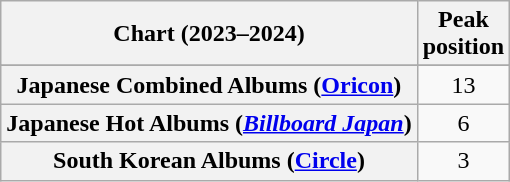<table class="wikitable sortable plainrowheaders" style="text-align:center;">
<tr>
<th scope="col">Chart (2023–2024)</th>
<th scope="col">Peak<br>position</th>
</tr>
<tr>
</tr>
<tr>
<th scope="row">Japanese Combined Albums (<a href='#'>Oricon</a>)</th>
<td>13</td>
</tr>
<tr>
<th scope="row">Japanese Hot Albums (<em><a href='#'>Billboard Japan</a></em>)</th>
<td>6</td>
</tr>
<tr>
<th scope="row">South Korean Albums (<a href='#'>Circle</a>)</th>
<td>3</td>
</tr>
</table>
